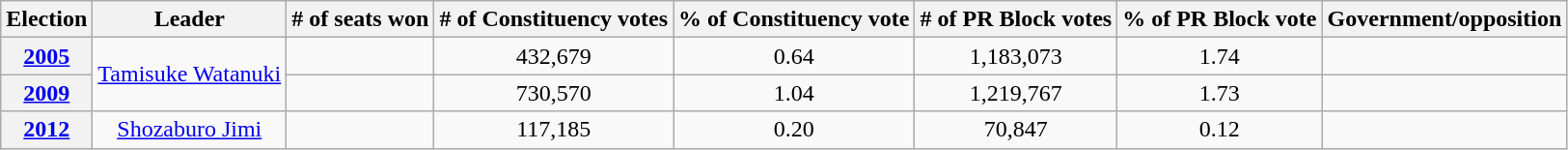<table class="wikitable sortable">
<tr>
<th>Election</th>
<th>Leader</th>
<th># of seats won</th>
<th># of Constituency votes</th>
<th>% of Constituency vote</th>
<th># of PR Block votes</th>
<th>% of PR Block vote</th>
<th>Government/opposition</th>
</tr>
<tr style="text-align:center;">
<th><a href='#'>2005</a></th>
<td rowspan="2"><a href='#'>Tamisuke Watanuki</a></td>
<td></td>
<td>432,679</td>
<td>0.64</td>
<td>1,183,073</td>
<td>1.74</td>
<td></td>
</tr>
<tr style="text-align:center;">
<th><a href='#'>2009</a></th>
<td></td>
<td>730,570</td>
<td>1.04</td>
<td>1,219,767</td>
<td>1.73</td>
<td></td>
</tr>
<tr style="text-align:center;">
<th><a href='#'>2012</a></th>
<td><a href='#'>Shozaburo Jimi</a></td>
<td></td>
<td>117,185</td>
<td>0.20</td>
<td>70,847</td>
<td>0.12</td>
<td></td>
</tr>
</table>
